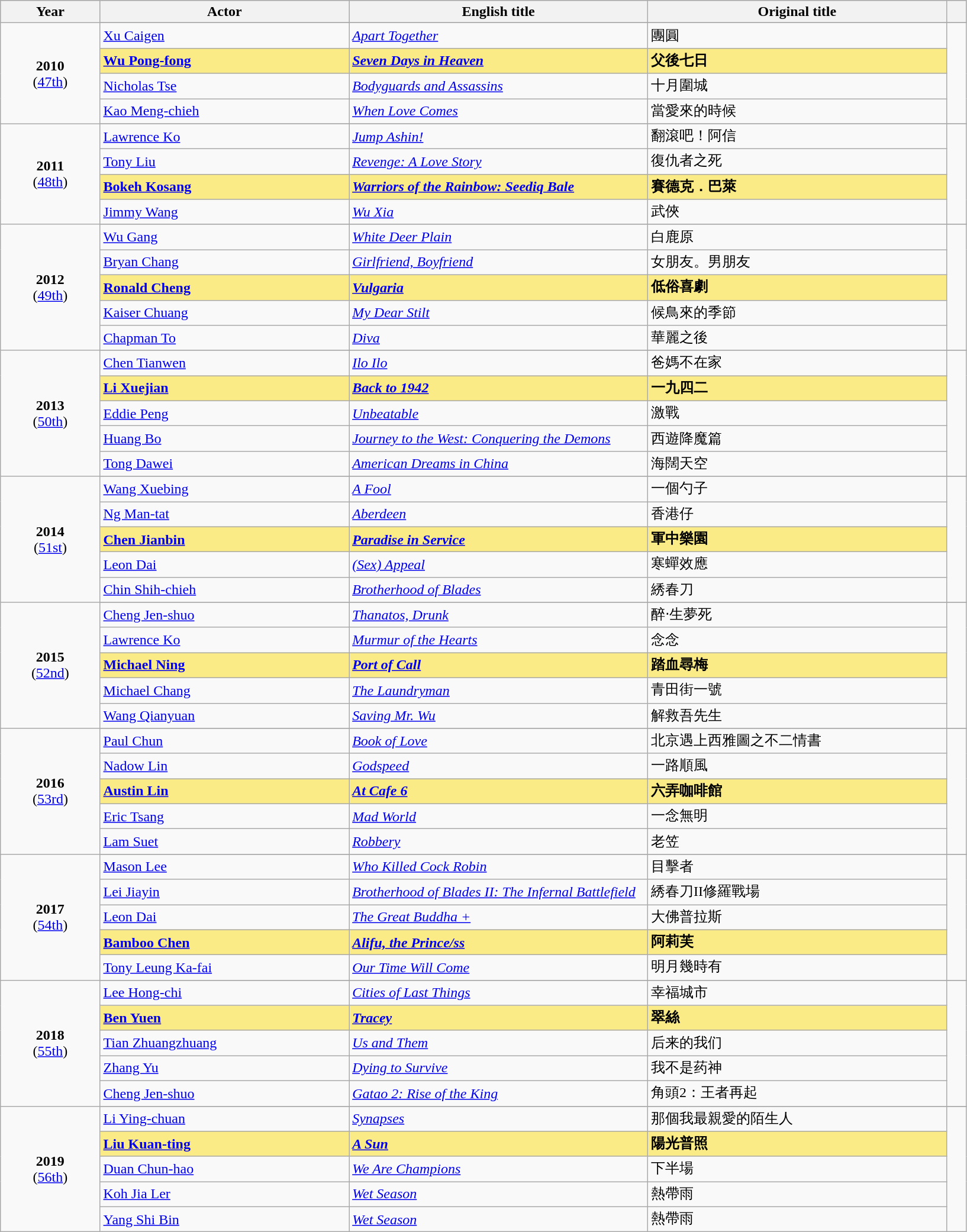<table class="wikitable">
<tr style="background:#bebebe;">
<th style="width:10%;">Year</th>
<th style="width:25%;">Actor</th>
<th style="width:30%;">English title</th>
<th style="width:30%;">Original title</th>
<th style="width:2%;"></th>
</tr>
<tr>
<td rowspan="5" style="text-align:center"><strong>2010</strong><br>(<a href='#'>47th</a>)</td>
</tr>
<tr>
<td><a href='#'>Xu Caigen</a></td>
<td><em><a href='#'>Apart Together</a></em></td>
<td>團圓</td>
<td rowspan=4></td>
</tr>
<tr style="background:#FAEB86">
<td><strong><a href='#'>Wu Pong-fong</a></strong></td>
<td><strong><em><a href='#'>Seven Days in Heaven</a></em></strong></td>
<td><strong>父後七日</strong></td>
</tr>
<tr>
<td><a href='#'>Nicholas Tse</a></td>
<td><em><a href='#'>Bodyguards and Assassins</a></em></td>
<td>十月圍城</td>
</tr>
<tr>
<td><a href='#'>Kao Meng-chieh</a></td>
<td><em><a href='#'>When Love Comes</a></em></td>
<td>當愛來的時候</td>
</tr>
<tr>
<td rowspan="5" style="text-align:center"><strong>2011</strong><br>(<a href='#'>48th</a>)</td>
</tr>
<tr>
<td><a href='#'>Lawrence Ko</a></td>
<td><em><a href='#'>Jump Ashin!</a></em></td>
<td>翻滾吧！阿信</td>
<td rowspan=4></td>
</tr>
<tr>
<td><a href='#'>Tony Liu</a></td>
<td><em><a href='#'>Revenge: A Love Story</a></em></td>
<td>復仇者之死</td>
</tr>
<tr style="background:#FAEB86">
<td><strong><a href='#'>Bokeh Kosang</a></strong></td>
<td><strong><em><a href='#'>Warriors of the Rainbow: Seediq Bale</a></em></strong></td>
<td><strong>賽德克．巴萊</strong></td>
</tr>
<tr>
<td><a href='#'>Jimmy Wang</a></td>
<td><em><a href='#'>Wu Xia</a></em></td>
<td>武俠</td>
</tr>
<tr>
<td rowspan="6" style="text-align:center"><strong>2012</strong><br>(<a href='#'>49th</a>)</td>
</tr>
<tr>
<td><a href='#'>Wu Gang</a></td>
<td><em><a href='#'>White Deer Plain</a></em></td>
<td>白鹿原</td>
<td rowspan=5></td>
</tr>
<tr>
<td><a href='#'>Bryan Chang</a></td>
<td><em><a href='#'>Girlfriend, Boyfriend</a></em></td>
<td>女朋友。男朋友</td>
</tr>
<tr style="background:#FAEB86">
<td><strong><a href='#'>Ronald Cheng</a></strong></td>
<td><strong><em><a href='#'>Vulgaria</a></em></strong></td>
<td><strong>低俗喜劇</strong></td>
</tr>
<tr>
<td><a href='#'>Kaiser Chuang</a></td>
<td><em><a href='#'>My Dear Stilt</a></em></td>
<td>候鳥來的季節</td>
</tr>
<tr>
<td><a href='#'>Chapman To</a></td>
<td><em><a href='#'>Diva</a></em></td>
<td>華麗之後</td>
</tr>
<tr>
<td rowspan="6" style="text-align:center"><strong>2013</strong><br>(<a href='#'>50th</a>)</td>
</tr>
<tr>
<td><a href='#'>Chen Tianwen</a></td>
<td><em><a href='#'>Ilo Ilo</a></em></td>
<td>爸媽不在家</td>
<td rowspan=5></td>
</tr>
<tr style="background:#FAEB86">
<td><strong><a href='#'>Li Xuejian</a></strong></td>
<td><strong><em><a href='#'>Back to 1942</a></em></strong></td>
<td><strong>一九四二</strong></td>
</tr>
<tr>
<td><a href='#'>Eddie Peng</a></td>
<td><em><a href='#'>Unbeatable</a></em></td>
<td>激戰</td>
</tr>
<tr>
<td><a href='#'>Huang Bo</a></td>
<td><em><a href='#'>Journey to the West: Conquering the Demons</a></em></td>
<td>西遊降魔篇</td>
</tr>
<tr>
<td><a href='#'>Tong Dawei</a></td>
<td><em><a href='#'>American Dreams in China</a></em></td>
<td>海闊天空</td>
</tr>
<tr>
<td rowspan="6" style="text-align:center"><strong>2014</strong><br>(<a href='#'>51st</a>)</td>
</tr>
<tr>
<td><a href='#'>Wang Xuebing</a></td>
<td><em><a href='#'>A Fool</a></em></td>
<td>一個勺子</td>
<td rowspan=5></td>
</tr>
<tr>
<td><a href='#'>Ng Man-tat</a></td>
<td><em><a href='#'>Aberdeen</a></em></td>
<td>香港仔</td>
</tr>
<tr style="background:#FAEB86">
<td><strong><a href='#'>Chen Jianbin</a></strong></td>
<td><strong><em><a href='#'>Paradise in Service</a></em></strong></td>
<td><strong>軍中樂園</strong></td>
</tr>
<tr>
<td><a href='#'>Leon Dai</a></td>
<td><em><a href='#'>(Sex) Appeal</a></em></td>
<td>寒蟬效應</td>
</tr>
<tr>
<td><a href='#'>Chin Shih-chieh</a></td>
<td><em><a href='#'>Brotherhood of Blades</a></em></td>
<td>綉春刀</td>
</tr>
<tr>
<td rowspan="6" style="text-align:center"><strong>2015</strong><br>(<a href='#'>52nd</a>)</td>
</tr>
<tr>
<td><a href='#'>Cheng Jen-shuo</a></td>
<td><em><a href='#'>Thanatos, Drunk</a></em></td>
<td>醉‧生夢死</td>
<td rowspan=5></td>
</tr>
<tr>
<td><a href='#'>Lawrence Ko</a></td>
<td><em><a href='#'>Murmur of the Hearts</a></em></td>
<td>念念</td>
</tr>
<tr style="background:#FAEB86">
<td><strong><a href='#'>Michael Ning</a></strong></td>
<td><strong><em><a href='#'>Port of Call</a></em></strong></td>
<td><strong>踏血尋梅</strong></td>
</tr>
<tr>
<td><a href='#'>Michael Chang</a></td>
<td><em><a href='#'>The Laundryman</a></em></td>
<td>青田街一號</td>
</tr>
<tr>
<td><a href='#'>Wang Qianyuan</a></td>
<td><em><a href='#'>Saving Mr. Wu</a></em></td>
<td>解救吾先生</td>
</tr>
<tr>
<td rowspan="6" style="text-align:center"><strong>2016</strong><br>(<a href='#'>53rd</a>)</td>
</tr>
<tr>
<td><a href='#'>Paul Chun</a></td>
<td><em><a href='#'>Book of Love</a></em></td>
<td>北京遇上西雅圖之不二情書</td>
<td rowspan=5></td>
</tr>
<tr>
<td><a href='#'>Nadow Lin</a></td>
<td><em><a href='#'>Godspeed</a></em></td>
<td>一路順風</td>
</tr>
<tr style="background:#FAEB86">
<td><strong><a href='#'>Austin Lin</a></strong></td>
<td><strong><em><a href='#'>At Cafe 6</a></em></strong></td>
<td><strong>六弄咖啡館</strong></td>
</tr>
<tr>
<td><a href='#'>Eric Tsang</a></td>
<td><em><a href='#'>Mad World</a></em></td>
<td>一念無明</td>
</tr>
<tr>
<td><a href='#'>Lam Suet</a></td>
<td><em><a href='#'>Robbery</a></em></td>
<td>老笠</td>
</tr>
<tr>
<td rowspan="6" style="text-align:center"><strong>2017</strong><br>(<a href='#'>54th</a>)</td>
</tr>
<tr>
<td><a href='#'>Mason Lee</a></td>
<td><em><a href='#'>Who Killed Cock Robin</a></em></td>
<td>目擊者</td>
<td rowspan=5></td>
</tr>
<tr>
<td><a href='#'>Lei Jiayin</a></td>
<td><em><a href='#'>Brotherhood of Blades II: The Infernal Battlefield</a></em></td>
<td>綉春刀II修羅戰場</td>
</tr>
<tr>
<td><a href='#'>Leon Dai</a></td>
<td><em><a href='#'>The Great Buddha +</a></em></td>
<td>大佛普拉斯</td>
</tr>
<tr style="background:#FAEB86">
<td><strong><a href='#'>Bamboo Chen</a></strong></td>
<td><strong><em><a href='#'>Alifu, the Prince/ss</a></em></strong></td>
<td><strong>阿莉芙</strong></td>
</tr>
<tr>
<td><a href='#'>Tony Leung Ka-fai</a></td>
<td><em><a href='#'>Our Time Will Come</a></em></td>
<td>明月幾時有</td>
</tr>
<tr>
<td rowspan="6" style="text-align:center"><strong>2018</strong><br>(<a href='#'>55th</a>)</td>
</tr>
<tr>
<td><a href='#'>Lee Hong-chi </a></td>
<td><em><a href='#'>Cities of Last Things</a></em></td>
<td>幸福城市</td>
<td rowspan=5></td>
</tr>
<tr style="background:#FAEB86">
<td><strong><a href='#'>Ben Yuen</a></strong></td>
<td><strong><em><a href='#'>Tracey</a></em></strong></td>
<td><strong>翠絲</strong></td>
</tr>
<tr>
<td><a href='#'>Tian Zhuangzhuang</a></td>
<td><em><a href='#'>Us and Them</a></em></td>
<td>后来的我们</td>
</tr>
<tr>
<td><a href='#'>Zhang Yu</a></td>
<td><em><a href='#'>Dying to Survive</a></em></td>
<td>我不是药神</td>
</tr>
<tr>
<td><a href='#'>Cheng Jen-shuo</a></td>
<td><em><a href='#'>Gatao 2: Rise of the King</a></em></td>
<td>角頭2：王者再起</td>
</tr>
<tr>
<td rowspan="6" style="text-align:center"><strong>2019</strong><br>(<a href='#'>56th</a>)</td>
</tr>
<tr>
<td><a href='#'>Li Ying-chuan</a></td>
<td><em><a href='#'>Synapses</a></em></td>
<td>那個我最親愛的陌生人</td>
<td rowspan=5></td>
</tr>
<tr style="background:#FAEB86">
<td><strong><a href='#'>Liu Kuan-ting</a></strong></td>
<td><strong><em><a href='#'>A Sun</a></em></strong></td>
<td><strong>陽光普照</strong></td>
</tr>
<tr>
<td><a href='#'>Duan Chun-hao</a></td>
<td><em><a href='#'>We Are Champions</a></em></td>
<td>下半場</td>
</tr>
<tr>
<td><a href='#'>Koh Jia Ler</a></td>
<td><em><a href='#'>Wet Season</a></em></td>
<td>熱帶雨</td>
</tr>
<tr>
<td><a href='#'>Yang Shi Bin</a></td>
<td><em><a href='#'>Wet Season</a></em></td>
<td>熱帶雨</td>
</tr>
</table>
